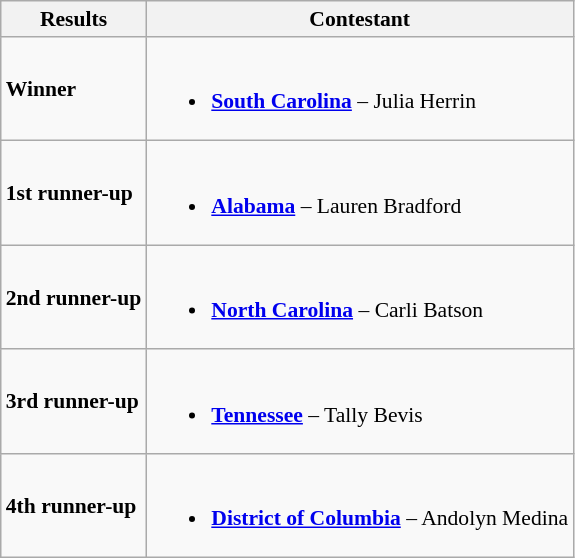<table class="wikitable" style="font-size:90%;">
<tr>
<th>Results</th>
<th>Contestant</th>
</tr>
<tr>
<td><strong>Winner</strong></td>
<td><br><ul><li> <strong><a href='#'>South Carolina</a></strong> – Julia Herrin</li></ul></td>
</tr>
<tr>
<td><strong>1st runner-up</strong></td>
<td><br><ul><li> <strong><a href='#'>Alabama</a></strong> – Lauren Bradford</li></ul></td>
</tr>
<tr>
<td><strong>2nd runner-up</strong></td>
<td><br><ul><li> <strong><a href='#'>North Carolina</a></strong> – Carli Batson</li></ul></td>
</tr>
<tr>
<td><strong>3rd runner-up</strong></td>
<td><br><ul><li> <strong><a href='#'>Tennessee</a></strong> – Tally Bevis</li></ul></td>
</tr>
<tr>
<td><strong>4th runner-up</strong></td>
<td><br><ul><li> <strong><a href='#'>District of Columbia</a></strong> – Andolyn Medina</li></ul></td>
</tr>
</table>
